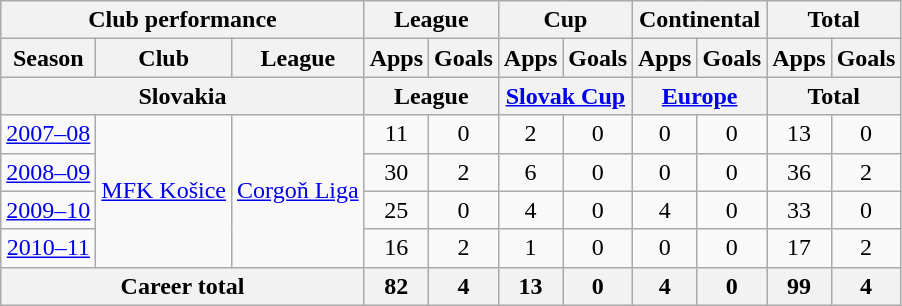<table class="wikitable" style="text-align:center">
<tr>
<th colspan=3>Club performance</th>
<th colspan=2>League</th>
<th colspan=2>Cup</th>
<th colspan=2>Continental</th>
<th colspan=2>Total</th>
</tr>
<tr>
<th>Season</th>
<th>Club</th>
<th>League</th>
<th>Apps</th>
<th>Goals</th>
<th>Apps</th>
<th>Goals</th>
<th>Apps</th>
<th>Goals</th>
<th>Apps</th>
<th>Goals</th>
</tr>
<tr>
<th colspan=3>Slovakia</th>
<th colspan=2>League</th>
<th colspan=2><a href='#'>Slovak Cup</a></th>
<th colspan=2><a href='#'>Europe</a></th>
<th colspan=2>Total</th>
</tr>
<tr>
<td><a href='#'>2007–08</a></td>
<td rowspan="4"><a href='#'>MFK Košice</a></td>
<td rowspan="4"><a href='#'>Corgoň Liga</a></td>
<td>11</td>
<td>0</td>
<td>2</td>
<td>0</td>
<td>0</td>
<td>0</td>
<td>13</td>
<td>0</td>
</tr>
<tr>
<td><a href='#'>2008–09</a></td>
<td>30</td>
<td>2</td>
<td>6</td>
<td>0</td>
<td>0</td>
<td>0</td>
<td>36</td>
<td>2</td>
</tr>
<tr>
<td><a href='#'>2009–10</a></td>
<td>25</td>
<td>0</td>
<td>4</td>
<td>0</td>
<td>4</td>
<td>0</td>
<td>33</td>
<td>0</td>
</tr>
<tr>
<td><a href='#'>2010–11</a></td>
<td>16</td>
<td>2</td>
<td>1</td>
<td>0</td>
<td>0</td>
<td>0</td>
<td>17</td>
<td>2</td>
</tr>
<tr>
<th colspan=3>Career total</th>
<th>82</th>
<th>4</th>
<th>13</th>
<th>0</th>
<th>4</th>
<th>0</th>
<th>99</th>
<th>4</th>
</tr>
</table>
